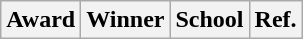<table class="wikitable">
<tr>
<th>Award</th>
<th>Winner</th>
<th>School</th>
<th>Ref.</th>
</tr>
</table>
